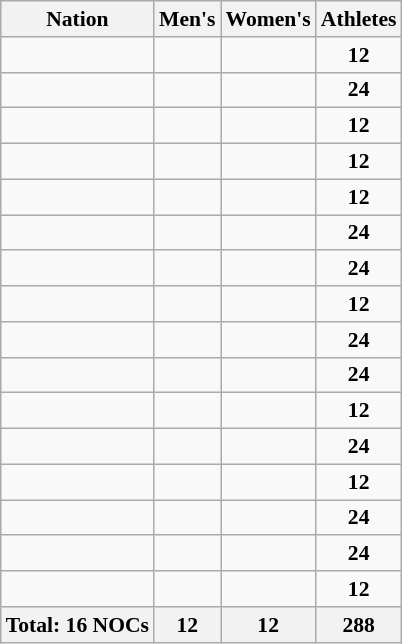<table class="wikitable sortable" style="text-align:center; font-size:90%">
<tr>
<th>Nation</th>
<th>Men's</th>
<th>Women's</th>
<th>Athletes</th>
</tr>
<tr>
<td style="text-align:left;"></td>
<td></td>
<td></td>
<td><strong>12</strong></td>
</tr>
<tr>
<td style="text-align:left;"></td>
<td></td>
<td></td>
<td><strong>24</strong></td>
</tr>
<tr>
<td style="text-align:left;"></td>
<td></td>
<td></td>
<td><strong>12</strong></td>
</tr>
<tr>
<td style="text-align:left;"></td>
<td></td>
<td></td>
<td><strong>12</strong></td>
</tr>
<tr>
<td style="text-align:left;"></td>
<td></td>
<td></td>
<td><strong>12</strong></td>
</tr>
<tr>
<td style="text-align:left;"></td>
<td></td>
<td></td>
<td><strong>24</strong></td>
</tr>
<tr>
<td style="text-align:left;"></td>
<td></td>
<td></td>
<td><strong>24</strong></td>
</tr>
<tr>
<td style="text-align:left;"></td>
<td></td>
<td></td>
<td><strong>12</strong></td>
</tr>
<tr>
<td style="text-align:left;"></td>
<td></td>
<td></td>
<td><strong>24</strong></td>
</tr>
<tr>
<td style="text-align:left;"></td>
<td></td>
<td></td>
<td><strong>24</strong></td>
</tr>
<tr>
<td style="text-align:left;"></td>
<td></td>
<td></td>
<td><strong>12</strong></td>
</tr>
<tr>
<td style="text-align:left;"></td>
<td></td>
<td></td>
<td><strong>24</strong></td>
</tr>
<tr>
<td style="text-align:left;"></td>
<td></td>
<td></td>
<td><strong>12</strong></td>
</tr>
<tr>
<td style="text-align:left;"></td>
<td></td>
<td></td>
<td><strong>24</strong></td>
</tr>
<tr>
<td style="text-align:left;"></td>
<td></td>
<td></td>
<td><strong>24</strong></td>
</tr>
<tr>
<td style="text-align:left;"></td>
<td></td>
<td></td>
<td><strong>12</strong></td>
</tr>
<tr>
<th>Total: 16 NOCs</th>
<th>12</th>
<th>12</th>
<th>288</th>
</tr>
</table>
